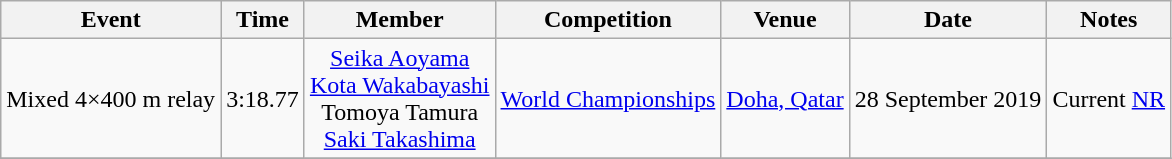<table class="wikitable" style=text-align:center>
<tr>
<th>Event</th>
<th>Time</th>
<th>Member</th>
<th>Competition</th>
<th>Venue</th>
<th>Date</th>
<th>Notes</th>
</tr>
<tr>
<td>Mixed 4×400 m relay</td>
<td>3:18.77</td>
<td><a href='#'>Seika Aoyama</a><br><a href='#'>Kota Wakabayashi</a><br>Tomoya Tamura<br><a href='#'>Saki Takashima</a></td>
<td><a href='#'>World Championships</a></td>
<td><a href='#'>Doha, Qatar</a></td>
<td>28 September 2019</td>
<td>Current <a href='#'>NR</a></td>
</tr>
<tr>
</tr>
</table>
